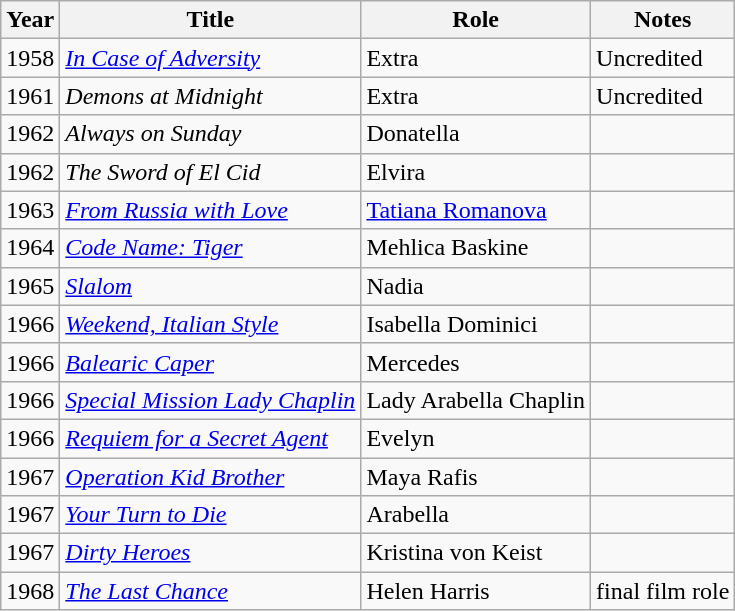<table class="wikitable sortable">
<tr>
<th>Year</th>
<th>Title</th>
<th>Role</th>
<th>Notes</th>
</tr>
<tr>
<td>1958</td>
<td><em><a href='#'>In Case of Adversity</a></em></td>
<td>Extra</td>
<td>Uncredited</td>
</tr>
<tr>
<td>1961</td>
<td><em>Demons at Midnight</em></td>
<td>Extra</td>
<td>Uncredited</td>
</tr>
<tr>
<td>1962</td>
<td><em>Always on Sunday</em></td>
<td>Donatella</td>
<td></td>
</tr>
<tr>
<td>1962</td>
<td><em>The Sword of El Cid</em></td>
<td>Elvira</td>
<td></td>
</tr>
<tr>
<td>1963</td>
<td><em><a href='#'>From Russia with Love</a></em></td>
<td><a href='#'>Tatiana Romanova</a></td>
<td></td>
</tr>
<tr>
<td>1964</td>
<td><em><a href='#'>Code Name: Tiger</a></em></td>
<td>Mehlica Baskine</td>
<td></td>
</tr>
<tr>
<td>1965</td>
<td><em><a href='#'>Slalom</a></em></td>
<td>Nadia</td>
<td></td>
</tr>
<tr>
<td>1966</td>
<td><em><a href='#'>Weekend, Italian Style</a></em></td>
<td>Isabella Dominici</td>
<td></td>
</tr>
<tr>
<td>1966</td>
<td><em><a href='#'>Balearic Caper</a></em></td>
<td>Mercedes</td>
<td></td>
</tr>
<tr>
<td>1966</td>
<td><em><a href='#'>Special Mission Lady Chaplin</a></em></td>
<td>Lady Arabella Chaplin</td>
<td></td>
</tr>
<tr>
<td>1966</td>
<td><em><a href='#'>Requiem for a Secret Agent</a></em></td>
<td>Evelyn</td>
<td></td>
</tr>
<tr>
<td>1967</td>
<td><em><a href='#'>Operation Kid Brother</a></em></td>
<td>Maya Rafis</td>
<td></td>
</tr>
<tr>
<td>1967</td>
<td><em><a href='#'>Your Turn to Die</a></em></td>
<td>Arabella</td>
<td></td>
</tr>
<tr>
<td>1967</td>
<td><em><a href='#'>Dirty Heroes</a></em></td>
<td>Kristina von Keist</td>
<td></td>
</tr>
<tr>
<td>1968</td>
<td><em><a href='#'>The Last Chance</a></em></td>
<td>Helen Harris</td>
<td>final film role</td>
</tr>
</table>
